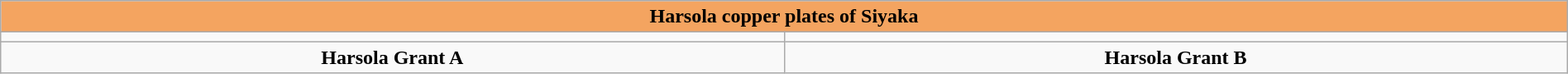<table class="wikitable" style="font-size: 100%; width: 100%;" align="center" cellpadding="3">
<tr>
<td colspan="2" align="center" style="background:#F4A460; font-size: 100%;"><strong>Harsola copper plates of Siyaka</strong></td>
</tr>
<tr>
<td align="center"></td>
<td align="center"></td>
</tr>
<tr>
<td align="center"><strong>Harsola Grant A</strong></td>
<td align="center"><strong>Harsola Grant B</strong></td>
</tr>
</table>
